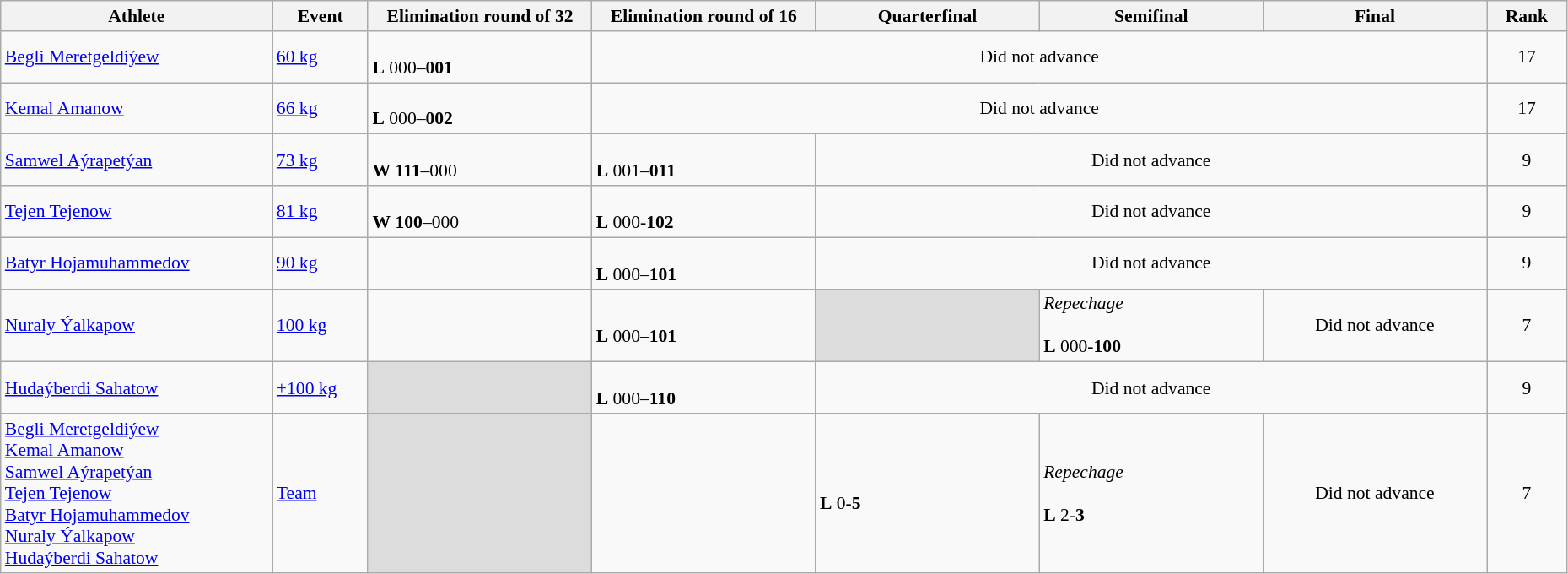<table class="wikitable" width="98%" style="text-align:left; font-size:90%">
<tr>
<th width="17%">Athlete</th>
<th width="6%">Event</th>
<th width="14%">Elimination round of 32</th>
<th width="14%">Elimination round of 16</th>
<th width="14%">Quarterfinal</th>
<th width="14%">Semifinal</th>
<th width="14%">Final</th>
<th width="5%">Rank</th>
</tr>
<tr>
<td><a href='#'>Begli Meretgeldiýew</a></td>
<td><a href='#'>60 kg</a></td>
<td><br><strong>L</strong> 000–<strong>001</strong></td>
<td colspan=4 align=center>Did not advance</td>
<td align=center>17</td>
</tr>
<tr>
<td><a href='#'>Kemal Amanow</a></td>
<td><a href='#'>66 kg</a></td>
<td><br><strong>L</strong> 000–<strong>002</strong></td>
<td colspan=4 align=center>Did not advance</td>
<td align=center>17</td>
</tr>
<tr>
<td><a href='#'>Samwel Aýrapetýan</a></td>
<td><a href='#'>73 kg</a></td>
<td><br><strong>W</strong> <strong>111</strong>–000</td>
<td><br><strong>L</strong> 001–<strong>011</strong></td>
<td colspan=3 align=center>Did not advance</td>
<td align=center>9</td>
</tr>
<tr>
<td><a href='#'>Tejen Tejenow</a></td>
<td><a href='#'>81 kg</a></td>
<td><br><strong>W</strong> <strong>100</strong>–000</td>
<td><br><strong>L</strong> 000-<strong>102</strong></td>
<td colspan=3 align=center>Did not advance</td>
<td align=center>9</td>
</tr>
<tr>
<td><a href='#'>Batyr Hojamuhammedov</a></td>
<td><a href='#'>90 kg</a></td>
<td></td>
<td><br><strong>L</strong> 000–<strong>101</strong></td>
<td colspan=3 align=center>Did not advance</td>
<td align=center>9</td>
</tr>
<tr>
<td><a href='#'>Nuraly Ýalkapow</a></td>
<td><a href='#'>100 kg</a></td>
<td></td>
<td><br><strong>L</strong> 000–<strong>101</strong></td>
<td bgcolor=#DCDCDC></td>
<td><em>Repechage</em><br><br><strong>L</strong> 000-<strong>100</strong></td>
<td align=center>Did not advance</td>
<td align=center>7</td>
</tr>
<tr>
<td><a href='#'>Hudaýberdi Sahatow</a></td>
<td><a href='#'>+100 kg</a></td>
<td bgcolor=#DCDCDC></td>
<td><br><strong>L</strong> 000–<strong>110</strong></td>
<td colspan=3 align=center>Did not advance</td>
<td align=center>9</td>
</tr>
<tr>
<td><a href='#'>Begli Meretgeldiýew</a><br><a href='#'>Kemal Amanow</a><br><a href='#'>Samwel Aýrapetýan</a><br><a href='#'>Tejen Tejenow</a><br><a href='#'>Batyr Hojamuhammedov</a><br><a href='#'>Nuraly Ýalkapow</a><br><a href='#'>Hudaýberdi Sahatow</a></td>
<td><a href='#'>Team</a></td>
<td bgcolor=#DCDCDC></td>
<td></td>
<td><br><strong>L</strong> 0-<strong>5</strong></td>
<td><em>Repechage</em><br><br><strong>L</strong> 2-<strong>3</strong></td>
<td align=center>Did not advance</td>
<td align=center>7</td>
</tr>
</table>
